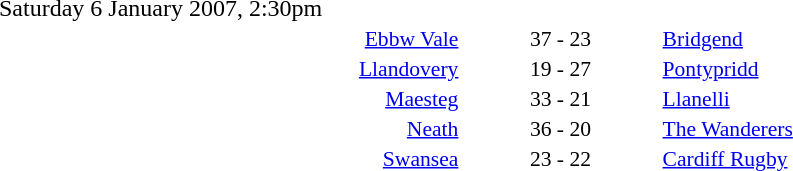<table style="width:70%;" cellspacing="1">
<tr>
<th width=35%></th>
<th width=15%></th>
<th></th>
</tr>
<tr>
<td>Saturday 6 January 2007, 2:30pm</td>
</tr>
<tr style=font-size:90%>
<td align=right><a href='#'>Ebbw Vale</a></td>
<td align=center>37 - 23</td>
<td><a href='#'>Bridgend</a></td>
</tr>
<tr style=font-size:90%>
<td align=right><a href='#'>Llandovery</a></td>
<td align=center>19 - 27</td>
<td><a href='#'>Pontypridd</a></td>
</tr>
<tr style=font-size:90%>
<td align=right><a href='#'>Maesteg</a></td>
<td align=center>33 - 21</td>
<td><a href='#'>Llanelli</a></td>
</tr>
<tr style=font-size:90%>
<td align=right><a href='#'>Neath</a></td>
<td align=center>36 - 20</td>
<td><a href='#'>The Wanderers</a></td>
</tr>
<tr style=font-size:90%>
<td align=right><a href='#'>Swansea</a></td>
<td align=center>23 - 22</td>
<td><a href='#'>Cardiff Rugby</a></td>
</tr>
</table>
